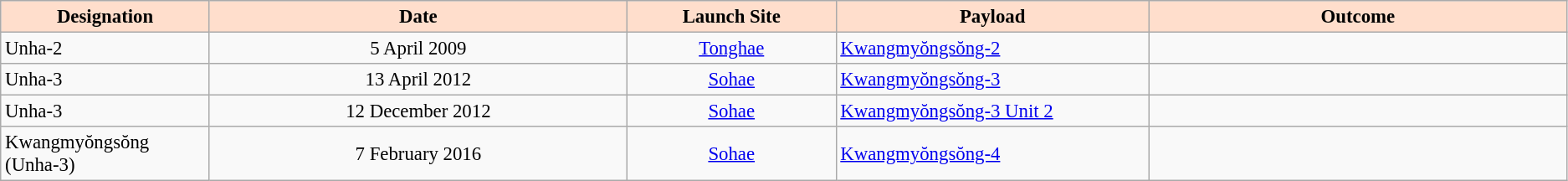<table class="wikitable" style="font-size: 95%;">
<tr>
<th style="background:#FFDECC;" width=10%>Designation</th>
<th style="background:#FFDECC;" width=20%>Date</th>
<th style="background:#FFDECC;" width=10%>Launch Site</th>
<th style="background:#FFDECC;" width=15%>Payload</th>
<th style="background:#FFDECC;" width=20%>Outcome</th>
</tr>
<tr>
<td>Unha-2</td>
<td align=center>5 April 2009</td>
<td align=center><a href='#'>Tonghae</a></td>
<td> <a href='#'>Kwangmyŏngsŏng-2</a></td>
<td></td>
</tr>
<tr>
<td>Unha-3</td>
<td align=center>13 April 2012</td>
<td align=center><a href='#'>Sohae</a></td>
<td> <a href='#'>Kwangmyŏngsŏng-3</a></td>
<td></td>
</tr>
<tr>
<td>Unha-3</td>
<td align=center>12 December 2012</td>
<td align=center><a href='#'>Sohae</a></td>
<td> <a href='#'>Kwangmyŏngsŏng-3 Unit 2</a></td>
<td></td>
</tr>
<tr>
<td>Kwangmyŏngsŏng (Unha-3)</td>
<td align=center>7 February 2016</td>
<td align=center><a href='#'>Sohae</a></td>
<td> <a href='#'>Kwangmyŏngsŏng-4</a></td>
<td></td>
</tr>
</table>
